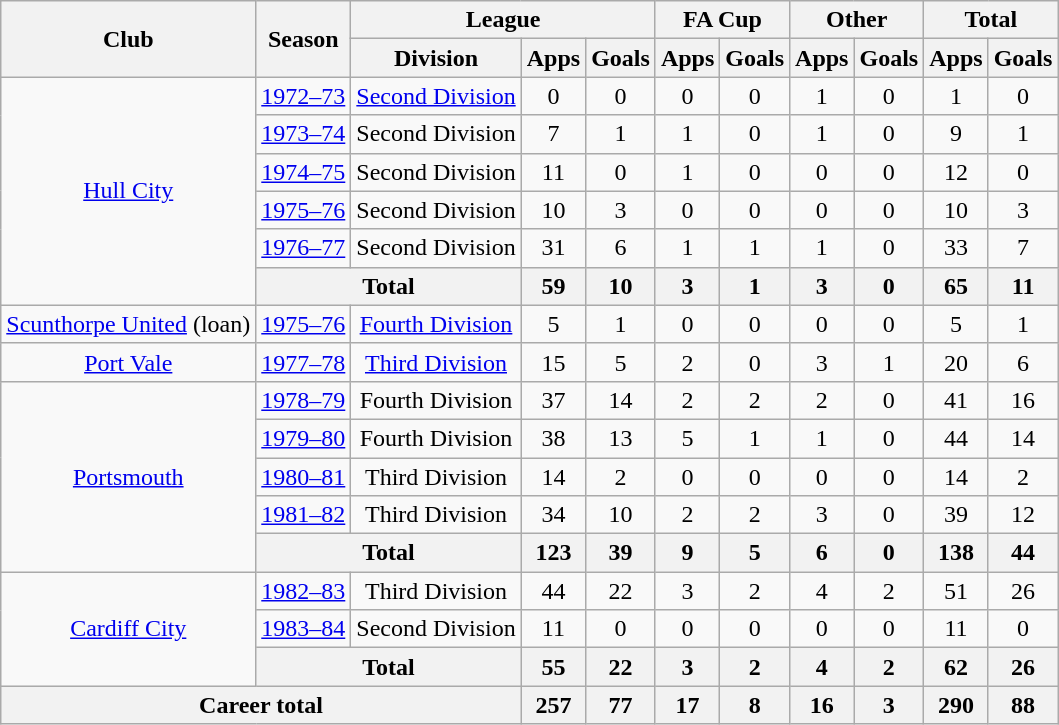<table class="wikitable" style="text-align: center;">
<tr>
<th rowspan="2">Club</th>
<th rowspan="2">Season</th>
<th colspan="3">League</th>
<th colspan="2">FA Cup</th>
<th colspan="2">Other</th>
<th colspan="2">Total</th>
</tr>
<tr>
<th>Division</th>
<th>Apps</th>
<th>Goals</th>
<th>Apps</th>
<th>Goals</th>
<th>Apps</th>
<th>Goals</th>
<th>Apps</th>
<th>Goals</th>
</tr>
<tr>
<td rowspan="6"><a href='#'>Hull City</a></td>
<td><a href='#'>1972–73</a></td>
<td><a href='#'>Second Division</a></td>
<td>0</td>
<td>0</td>
<td>0</td>
<td>0</td>
<td>1</td>
<td>0</td>
<td>1</td>
<td>0</td>
</tr>
<tr>
<td><a href='#'>1973–74</a></td>
<td>Second Division</td>
<td>7</td>
<td>1</td>
<td>1</td>
<td>0</td>
<td>1</td>
<td>0</td>
<td>9</td>
<td>1</td>
</tr>
<tr>
<td><a href='#'>1974–75</a></td>
<td>Second Division</td>
<td>11</td>
<td>0</td>
<td>1</td>
<td>0</td>
<td>0</td>
<td>0</td>
<td>12</td>
<td>0</td>
</tr>
<tr>
<td><a href='#'>1975–76</a></td>
<td>Second Division</td>
<td>10</td>
<td>3</td>
<td>0</td>
<td>0</td>
<td>0</td>
<td>0</td>
<td>10</td>
<td>3</td>
</tr>
<tr>
<td><a href='#'>1976–77</a></td>
<td>Second Division</td>
<td>31</td>
<td>6</td>
<td>1</td>
<td>1</td>
<td>1</td>
<td>0</td>
<td>33</td>
<td>7</td>
</tr>
<tr>
<th colspan="2">Total</th>
<th>59</th>
<th>10</th>
<th>3</th>
<th>1</th>
<th>3</th>
<th>0</th>
<th>65</th>
<th>11</th>
</tr>
<tr>
<td><a href='#'>Scunthorpe United</a> (loan)</td>
<td><a href='#'>1975–76</a></td>
<td><a href='#'>Fourth Division</a></td>
<td>5</td>
<td>1</td>
<td>0</td>
<td>0</td>
<td>0</td>
<td>0</td>
<td>5</td>
<td>1</td>
</tr>
<tr>
<td><a href='#'>Port Vale</a></td>
<td><a href='#'>1977–78</a></td>
<td><a href='#'>Third Division</a></td>
<td>15</td>
<td>5</td>
<td>2</td>
<td>0</td>
<td>3</td>
<td>1</td>
<td>20</td>
<td>6</td>
</tr>
<tr>
<td rowspan="5"><a href='#'>Portsmouth</a></td>
<td><a href='#'>1978–79</a></td>
<td>Fourth Division</td>
<td>37</td>
<td>14</td>
<td>2</td>
<td>2</td>
<td>2</td>
<td>0</td>
<td>41</td>
<td>16</td>
</tr>
<tr>
<td><a href='#'>1979–80</a></td>
<td>Fourth Division</td>
<td>38</td>
<td>13</td>
<td>5</td>
<td>1</td>
<td>1</td>
<td>0</td>
<td>44</td>
<td>14</td>
</tr>
<tr>
<td><a href='#'>1980–81</a></td>
<td>Third Division</td>
<td>14</td>
<td>2</td>
<td>0</td>
<td>0</td>
<td>0</td>
<td>0</td>
<td>14</td>
<td>2</td>
</tr>
<tr>
<td><a href='#'>1981–82</a></td>
<td>Third Division</td>
<td>34</td>
<td>10</td>
<td>2</td>
<td>2</td>
<td>3</td>
<td>0</td>
<td>39</td>
<td>12</td>
</tr>
<tr>
<th colspan="2">Total</th>
<th>123</th>
<th>39</th>
<th>9</th>
<th>5</th>
<th>6</th>
<th>0</th>
<th>138</th>
<th>44</th>
</tr>
<tr>
<td rowspan="3"><a href='#'>Cardiff City</a></td>
<td><a href='#'>1982–83</a></td>
<td>Third Division</td>
<td>44</td>
<td>22</td>
<td>3</td>
<td>2</td>
<td>4</td>
<td>2</td>
<td>51</td>
<td>26</td>
</tr>
<tr>
<td><a href='#'>1983–84</a></td>
<td>Second Division</td>
<td>11</td>
<td>0</td>
<td>0</td>
<td>0</td>
<td>0</td>
<td>0</td>
<td>11</td>
<td>0</td>
</tr>
<tr>
<th colspan="2">Total</th>
<th>55</th>
<th>22</th>
<th>3</th>
<th>2</th>
<th>4</th>
<th>2</th>
<th>62</th>
<th>26</th>
</tr>
<tr>
<th colspan="3">Career total</th>
<th>257</th>
<th>77</th>
<th>17</th>
<th>8</th>
<th>16</th>
<th>3</th>
<th>290</th>
<th>88</th>
</tr>
</table>
